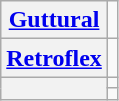<table class="wikitable" style="text-align:center">
<tr>
<th><a href='#'>Guttural</a></th>
<td></td>
</tr>
<tr>
<th><a href='#'>Retroflex</a></th>
<td></td>
</tr>
<tr>
<th rowspan="2"></th>
<td></td>
</tr>
<tr>
<td></td>
</tr>
</table>
